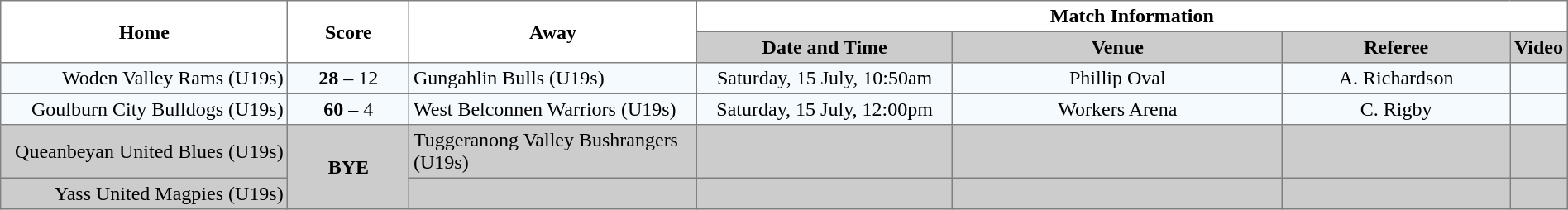<table border="1" cellpadding="3" cellspacing="0" width="100%" style="border-collapse:collapse;  text-align:center;">
<tr>
<th rowspan="2" width="19%">Home</th>
<th rowspan="2" width="8%">Score</th>
<th rowspan="2" width="19%">Away</th>
<th colspan="4">Match Information</th>
</tr>
<tr style="background:#CCCCCC">
<th width="17%">Date and Time</th>
<th width="22%">Venue</th>
<th width="50%">Referee</th>
<th>Video</th>
</tr>
<tr style="text-align:center; background:#f5faff;">
<td align="right">Woden Valley Rams (U19s) </td>
<td><strong>28</strong> – 12</td>
<td align="left"> Gungahlin Bulls (U19s)</td>
<td>Saturday, 15 July, 10:50am</td>
<td>Phillip Oval</td>
<td>A. Richardson</td>
<td></td>
</tr>
<tr style="text-align:center; background:#f5faff;">
<td align="right">Goulburn City Bulldogs (U19s) </td>
<td><strong>60</strong> – 4</td>
<td align="left"> West Belconnen Warriors (U19s)</td>
<td>Saturday, 15 July, 12:00pm</td>
<td>Workers Arena</td>
<td>C. Rigby</td>
<td></td>
</tr>
<tr style="text-align:center; background:#CCCCCC;">
<td align="right">Queanbeyan United Blues (U19s) </td>
<td rowspan="2"><strong>BYE</strong></td>
<td align="left"> Tuggeranong Valley Bushrangers (U19s)</td>
<td></td>
<td></td>
<td></td>
<td></td>
</tr>
<tr style="text-align:center; background:#CCCCCC;">
<td align="right">Yass United Magpies (U19s) </td>
<td></td>
<td align="left"></td>
<td></td>
<td></td>
<td></td>
</tr>
</table>
